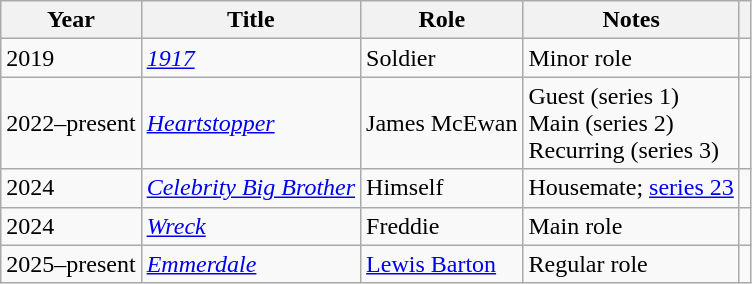<table class="wikitable plainrowheaders sortable">
<tr>
<th>Year</th>
<th>Title</th>
<th>Role</th>
<th>Notes</th>
<th></th>
</tr>
<tr>
<td>2019</td>
<td><em><a href='#'>1917</a></em></td>
<td>Soldier</td>
<td>Minor role</td>
<td align="center"></td>
</tr>
<tr>
<td>2022–present</td>
<td><em><a href='#'>Heartstopper</a></em></td>
<td>James McEwan</td>
<td>Guest (series 1)<br>Main (series 2)<br>Recurring (series 3)</td>
<td align="center"></td>
</tr>
<tr>
<td>2024</td>
<td><em><a href='#'>Celebrity Big Brother</a></em></td>
<td>Himself</td>
<td>Housemate; <a href='#'>series 23</a></td>
<td align="center"></td>
</tr>
<tr>
<td>2024</td>
<td><em><a href='#'>Wreck</a></em></td>
<td>Freddie</td>
<td>Main role</td>
<td align="center"></td>
</tr>
<tr>
<td>2025–present</td>
<td><em><a href='#'>Emmerdale</a></em></td>
<td><a href='#'>Lewis Barton</a></td>
<td>Regular role</td>
<td align="center"></td>
</tr>
</table>
